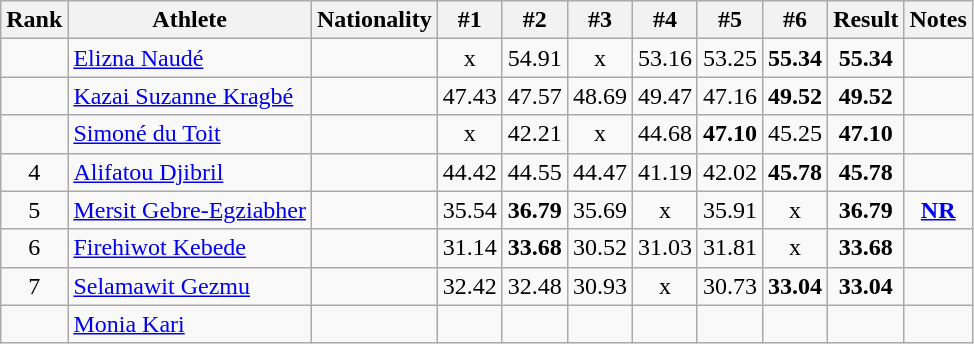<table class="wikitable sortable" style="text-align:center">
<tr>
<th>Rank</th>
<th>Athlete</th>
<th>Nationality</th>
<th>#1</th>
<th>#2</th>
<th>#3</th>
<th>#4</th>
<th>#5</th>
<th>#6</th>
<th>Result</th>
<th>Notes</th>
</tr>
<tr>
<td></td>
<td align="left"><a href='#'>Elizna Naudé</a></td>
<td align=left></td>
<td>x</td>
<td>54.91</td>
<td>x</td>
<td>53.16</td>
<td>53.25</td>
<td><strong>55.34</strong></td>
<td><strong>55.34</strong></td>
<td></td>
</tr>
<tr>
<td></td>
<td align="left"><a href='#'>Kazai Suzanne Kragbé</a></td>
<td align=left></td>
<td>47.43</td>
<td>47.57</td>
<td>48.69</td>
<td>49.47</td>
<td>47.16</td>
<td><strong>49.52</strong></td>
<td><strong>49.52</strong></td>
<td></td>
</tr>
<tr>
<td></td>
<td align="left"><a href='#'>Simoné du Toit</a></td>
<td align=left></td>
<td>x</td>
<td>42.21</td>
<td>x</td>
<td>44.68</td>
<td><strong>47.10</strong></td>
<td>45.25</td>
<td><strong>47.10</strong></td>
<td></td>
</tr>
<tr>
<td>4</td>
<td align="left"><a href='#'>Alifatou Djibril</a></td>
<td align=left></td>
<td>44.42</td>
<td>44.55</td>
<td>44.47</td>
<td>41.19</td>
<td>42.02</td>
<td><strong>45.78</strong></td>
<td><strong>45.78</strong></td>
<td></td>
</tr>
<tr>
<td>5</td>
<td align="left"><a href='#'>Mersit Gebre-Egziabher</a></td>
<td align=left></td>
<td>35.54</td>
<td><strong>36.79</strong></td>
<td>35.69</td>
<td>x</td>
<td>35.91</td>
<td>x</td>
<td><strong>36.79</strong></td>
<td><strong><a href='#'>NR</a></strong></td>
</tr>
<tr>
<td>6</td>
<td align="left"><a href='#'>Firehiwot Kebede</a></td>
<td align=left></td>
<td>31.14</td>
<td><strong>33.68</strong></td>
<td>30.52</td>
<td>31.03</td>
<td>31.81</td>
<td>x</td>
<td><strong>33.68</strong></td>
<td></td>
</tr>
<tr>
<td>7</td>
<td align="left"><a href='#'>Selamawit Gezmu</a></td>
<td align=left></td>
<td>32.42</td>
<td>32.48</td>
<td>30.93</td>
<td>x</td>
<td>30.73</td>
<td><strong>33.04</strong></td>
<td><strong>33.04</strong></td>
<td></td>
</tr>
<tr>
<td></td>
<td align="left"><a href='#'>Monia Kari</a></td>
<td align=left></td>
<td></td>
<td></td>
<td></td>
<td></td>
<td></td>
<td></td>
<td><strong></strong></td>
<td></td>
</tr>
</table>
